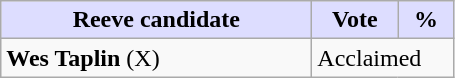<table class="wikitable">
<tr>
<th style="background:#ddf;" width="200px">Reeve candidate</th>
<th style="background:#ddf;" width="50px">Vote</th>
<th style="background:#ddf;" width="30px">%</th>
</tr>
<tr>
<td><strong>Wes Taplin</strong> (X)</td>
<td colspan="2">Acclaimed</td>
</tr>
</table>
